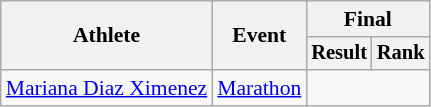<table class="wikitable" style="font-size:90%">
<tr>
<th rowspan="2">Athlete</th>
<th rowspan="2">Event</th>
<th colspan="2">Final</th>
</tr>
<tr style="font-size:95%">
<th>Result</th>
<th>Rank</th>
</tr>
<tr>
<td><a href='#'>Mariana Diaz Ximenez</a></td>
<td><a href='#'>Marathon</a></td>
<td align=center colspan=2></td>
</tr>
</table>
